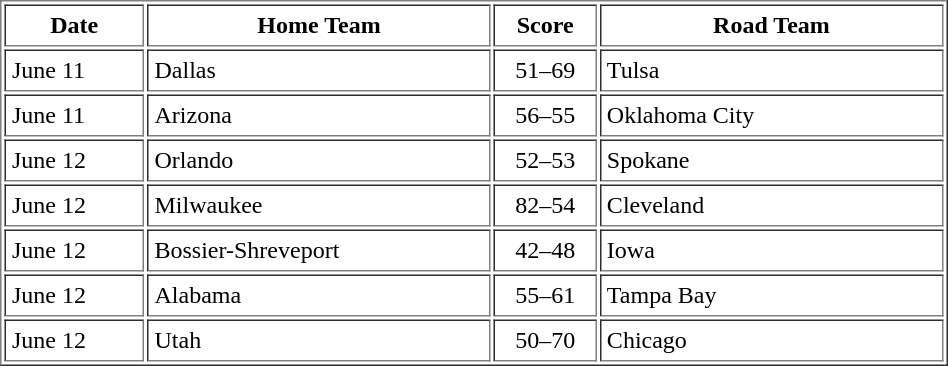<table border="1" cellpadding="4" cellspacing="2" width="50%">
<tr>
<th width="15%">Date</th>
<th width="37%">Home Team</th>
<th width="11%">Score</th>
<th width="37%">Road Team</th>
</tr>
<tr>
<td>June 11</td>
<td>Dallas</td>
<td align="center">51–69</td>
<td>Tulsa</td>
</tr>
<tr>
<td>June 11</td>
<td>Arizona</td>
<td align="center">56–55</td>
<td>Oklahoma City</td>
</tr>
<tr>
<td>June 12</td>
<td>Orlando</td>
<td align="center">52–53</td>
<td>Spokane</td>
</tr>
<tr>
<td>June 12</td>
<td>Milwaukee</td>
<td align="center">82–54</td>
<td>Cleveland</td>
</tr>
<tr>
<td>June 12</td>
<td>Bossier-Shreveport</td>
<td align="center">42–48</td>
<td>Iowa</td>
</tr>
<tr>
<td>June 12</td>
<td>Alabama</td>
<td align="center">55–61</td>
<td>Tampa Bay</td>
</tr>
<tr>
<td>June 12</td>
<td>Utah</td>
<td align="center">50–70</td>
<td>Chicago</td>
</tr>
</table>
